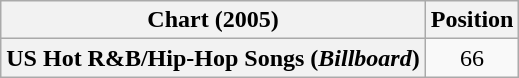<table class="wikitable plainrowheaders" style="text-align:center">
<tr>
<th scope="col">Chart (2005)</th>
<th scope="col">Position</th>
</tr>
<tr>
<th scope="row">US Hot R&B/Hip-Hop Songs (<em>Billboard</em>)</th>
<td>66</td>
</tr>
</table>
